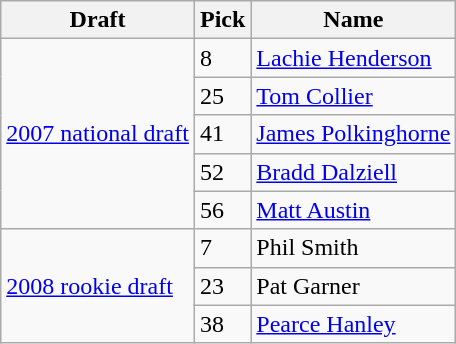<table class="wikitable plainrowheaders">
<tr>
<th scope="col"><strong>Draft</strong></th>
<th scope="col"><strong>Pick</strong></th>
<th scope="col"><strong>Name</strong></th>
</tr>
<tr>
<th rowspan= "5" style="font-weight: normal; background: #F9F9F9; text-align: left;"><a href='#'>2007 national draft</a></th>
<td>8</td>
<td><a href='#'>Lachie Henderson</a></td>
</tr>
<tr>
<td>25</td>
<td><a href='#'>Tom Collier</a></td>
</tr>
<tr>
<td>41</td>
<td><a href='#'>James Polkinghorne</a></td>
</tr>
<tr>
<td>52</td>
<td><a href='#'>Bradd Dalziell</a></td>
</tr>
<tr>
<td>56</td>
<td><a href='#'>Matt Austin</a></td>
</tr>
<tr>
<th rowspan= "3" style="font-weight: normal; background: #F9F9F9; text-align: left;"><a href='#'>2008 rookie draft</a></th>
<td>7</td>
<td>Phil Smith</td>
</tr>
<tr>
<td>23</td>
<td>Pat Garner</td>
</tr>
<tr>
<td>38</td>
<td><a href='#'>Pearce Hanley</a></td>
</tr>
</table>
